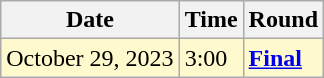<table class="wikitable">
<tr>
<th>Date</th>
<th>Time</th>
<th>Round</th>
</tr>
<tr style=background:lemonchiffon>
<td>October 29, 2023</td>
<td>3:00</td>
<td><strong><a href='#'>Final</a></strong></td>
</tr>
</table>
